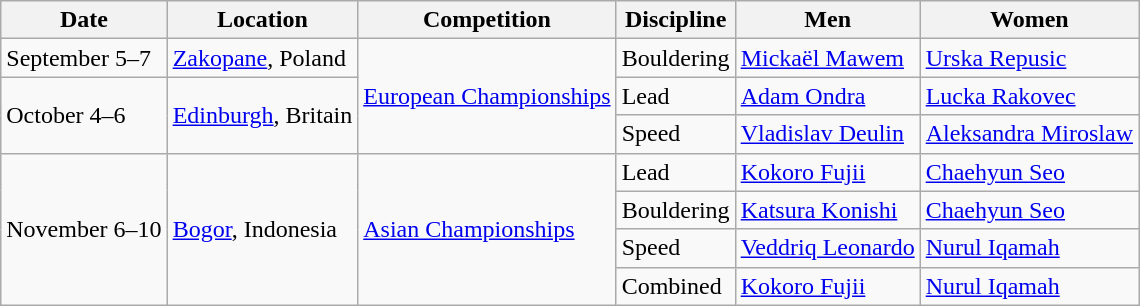<table class="wikitable">
<tr>
<th>Date</th>
<th>Location</th>
<th>Competition</th>
<th>Discipline</th>
<th>Men</th>
<th>Women</th>
</tr>
<tr>
<td>September 5–7</td>
<td> <a href='#'>Zakopane</a>, Poland</td>
<td rowspan="3"><a href='#'>European Championships</a></td>
<td>Bouldering</td>
<td> <a href='#'>Mickaël Mawem</a></td>
<td> <a href='#'>Urska Repusic</a></td>
</tr>
<tr>
<td rowspan="2">October 4–6</td>
<td rowspan="2"> <a href='#'>Edinburgh</a>, Britain</td>
<td>Lead</td>
<td> <a href='#'>Adam Ondra</a></td>
<td> <a href='#'>Lucka Rakovec</a></td>
</tr>
<tr>
<td>Speed</td>
<td> <a href='#'>Vladislav Deulin</a></td>
<td> <a href='#'>Aleksandra Miroslaw</a></td>
</tr>
<tr>
<td rowspan="4">November 6–10</td>
<td rowspan="4"> <a href='#'>Bogor</a>, Indonesia</td>
<td rowspan="4"><a href='#'>Asian Championships</a></td>
<td>Lead</td>
<td> <a href='#'>Kokoro Fujii</a></td>
<td> <a href='#'>Chaehyun Seo</a></td>
</tr>
<tr>
<td>Bouldering</td>
<td> <a href='#'>Katsura Konishi</a></td>
<td> <a href='#'>Chaehyun Seo</a></td>
</tr>
<tr>
<td>Speed</td>
<td> <a href='#'>Veddriq Leonardo</a></td>
<td> <a href='#'>Nurul Iqamah</a></td>
</tr>
<tr>
<td>Combined</td>
<td> <a href='#'>Kokoro Fujii</a></td>
<td> <a href='#'>Nurul Iqamah</a></td>
</tr>
</table>
